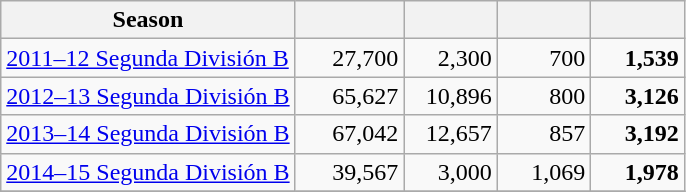<table class="wikitable sortable" style="text-align:right">
<tr>
<th>Season</th>
<th width=65></th>
<th width=55></th>
<th width=55></th>
<th width=55></th>
</tr>
<tr>
<td align=left><a href='#'>2011–12 Segunda División B</a></td>
<td>27,700</td>
<td>2,300</td>
<td>700</td>
<td><strong>1,539</strong></td>
</tr>
<tr>
<td align=left><a href='#'>2012–13 Segunda División B</a></td>
<td>65,627</td>
<td>10,896</td>
<td>800</td>
<td><strong>3,126</strong></td>
</tr>
<tr>
<td align=left><a href='#'>2013–14 Segunda División B</a></td>
<td>67,042</td>
<td>12,657</td>
<td>857</td>
<td><strong>3,192</strong></td>
</tr>
<tr>
<td align=left><a href='#'>2014–15 Segunda División B</a></td>
<td>39,567</td>
<td>3,000</td>
<td>1,069</td>
<td><strong>1,978</strong></td>
</tr>
<tr>
</tr>
</table>
